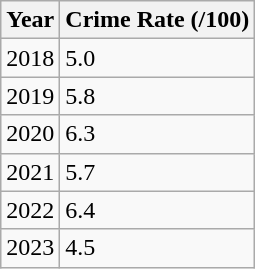<table class="wikitable">
<tr>
<th>Year</th>
<th>Crime Rate (/100)</th>
</tr>
<tr>
<td>2018</td>
<td>5.0</td>
</tr>
<tr>
<td>2019</td>
<td>5.8</td>
</tr>
<tr>
<td>2020</td>
<td>6.3</td>
</tr>
<tr>
<td>2021</td>
<td>5.7</td>
</tr>
<tr>
<td>2022</td>
<td>6.4</td>
</tr>
<tr>
<td>2023</td>
<td>4.5</td>
</tr>
</table>
